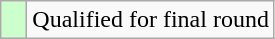<table class="wikitable">
<tr>
<td style="width:10px; background:#cfc"></td>
<td>Qualified for final round</td>
</tr>
</table>
